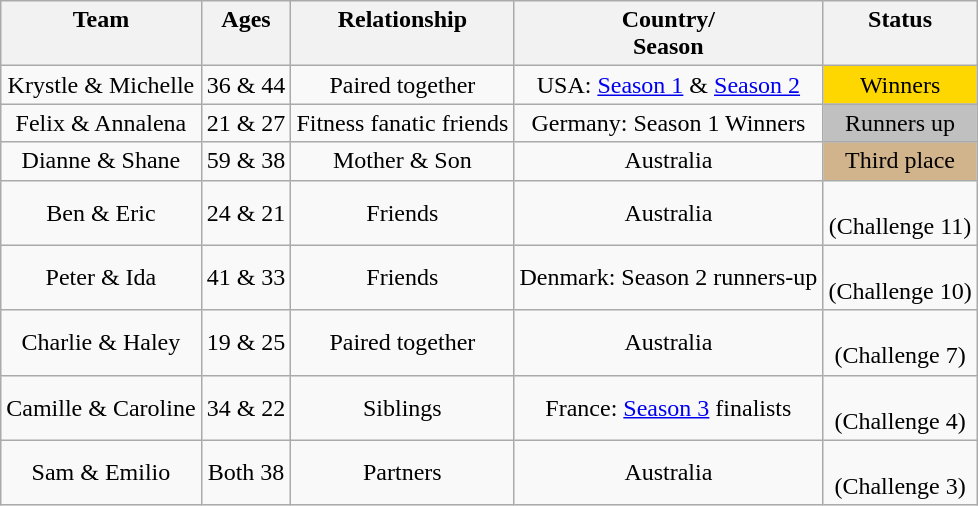<table class="wikitable" style="text-align:center">
<tr valign="top">
<th>Team</th>
<th>Ages</th>
<th>Relationship</th>
<th>Country/<br>Season</th>
<th>Status</th>
</tr>
<tr>
<td>Krystle & Michelle</td>
<td>36 & 44</td>
<td>Paired together</td>
<td>USA: <a href='#'>Season 1</a> & <a href='#'>Season 2</a></td>
<td style="background:gold">Winners</td>
</tr>
<tr>
<td>Felix & Annalena</td>
<td>21 & 27</td>
<td>Fitness fanatic friends</td>
<td>Germany: Season 1 Winners</td>
<td style="background:silver">Runners up</td>
</tr>
<tr>
<td>Dianne & Shane</td>
<td>59 & 38</td>
<td>Mother & Son</td>
<td>Australia</td>
<td style="background:tan">Third place</td>
</tr>
<tr>
<td>Ben & Eric</td>
<td>24 & 21</td>
<td>Friends</td>
<td>Australia</td>
<td><br>(Challenge 11)</td>
</tr>
<tr>
<td>Peter & Ida</td>
<td>41 & 33</td>
<td>Friends</td>
<td>Denmark: Season 2 runners-up</td>
<td><br>(Challenge 10)</td>
</tr>
<tr>
<td>Charlie & Haley</td>
<td>19 & 25</td>
<td>Paired together</td>
<td>Australia</td>
<td><br>(Challenge 7)</td>
</tr>
<tr>
<td>Camille & Caroline</td>
<td>34 & 22</td>
<td>Siblings</td>
<td>France: <a href='#'>Season 3</a> finalists</td>
<td><br>(Challenge 4)</td>
</tr>
<tr>
<td>Sam & Emilio</td>
<td>Both 38</td>
<td>Partners</td>
<td>Australia</td>
<td><br>(Challenge 3)</td>
</tr>
</table>
